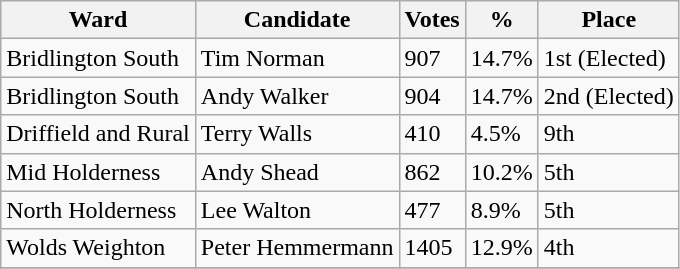<table class="wikitable">
<tr>
<th>Ward</th>
<th>Candidate</th>
<th>Votes</th>
<th>%</th>
<th>Place</th>
</tr>
<tr>
<td>Bridlington South</td>
<td>Tim Norman</td>
<td>907</td>
<td>14.7%</td>
<td>1st (Elected)</td>
</tr>
<tr>
<td>Bridlington South</td>
<td>Andy Walker</td>
<td>904</td>
<td>14.7%</td>
<td>2nd (Elected)</td>
</tr>
<tr>
<td>Driffield and Rural</td>
<td>Terry Walls</td>
<td>410</td>
<td>4.5%</td>
<td>9th</td>
</tr>
<tr>
<td>Mid Holderness</td>
<td>Andy Shead</td>
<td>862</td>
<td>10.2%</td>
<td>5th</td>
</tr>
<tr>
<td>North Holderness</td>
<td>Lee Walton</td>
<td>477</td>
<td>8.9%</td>
<td>5th</td>
</tr>
<tr>
<td>Wolds Weighton</td>
<td>Peter Hemmermann</td>
<td>1405</td>
<td>12.9%</td>
<td>4th</td>
</tr>
<tr>
</tr>
</table>
